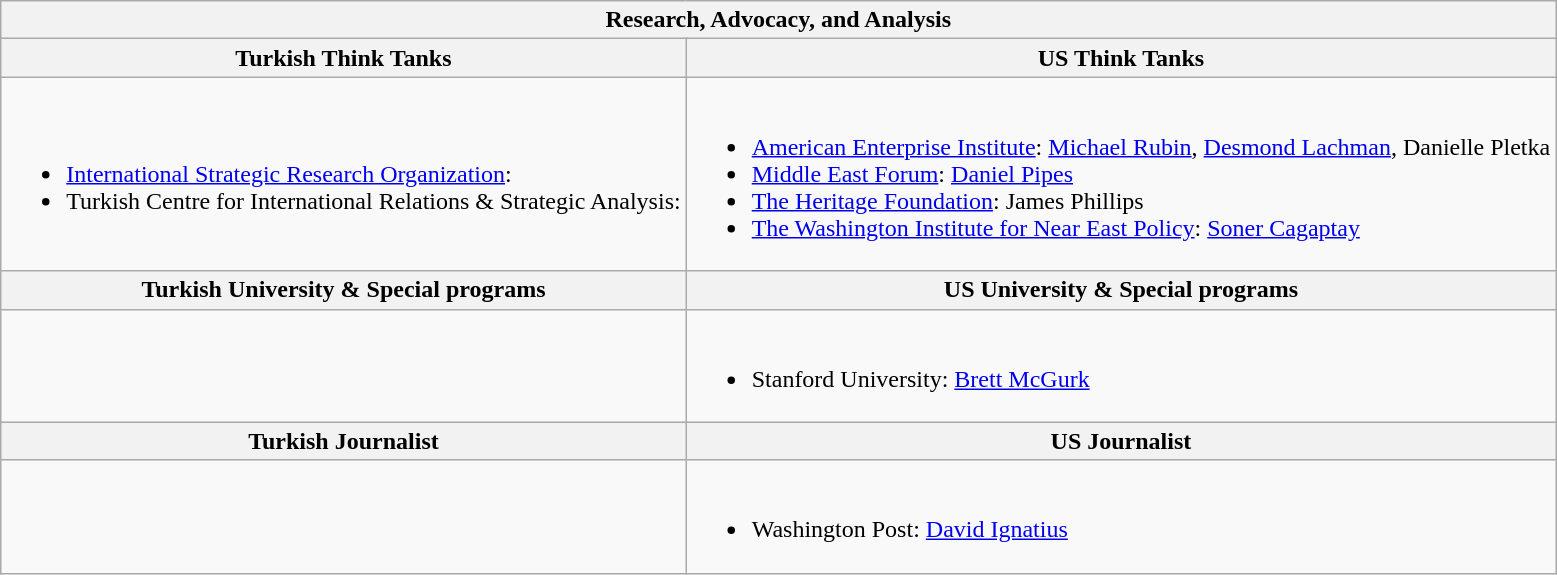<table class="wikitable">
<tr>
<th colspan =2>Research, Advocacy, and Analysis</th>
</tr>
<tr>
<th>Turkish Think Tanks</th>
<th>US Think Tanks</th>
</tr>
<tr>
<td><br><ul><li><a href='#'>International Strategic Research Organization</a>:</li><li>Turkish Centre for International Relations & Strategic Analysis:</li></ul></td>
<td><br><ul><li><a href='#'>American Enterprise Institute</a>: <a href='#'>Michael Rubin</a>, <a href='#'>Desmond Lachman</a>, Danielle Pletka</li><li><a href='#'>Middle East Forum</a>: <a href='#'>Daniel Pipes</a></li><li><a href='#'>The Heritage Foundation</a>: James Phillips</li><li><a href='#'>The Washington Institute for Near East Policy</a>: <a href='#'>Soner Cagaptay</a></li></ul></td>
</tr>
<tr>
<th>Turkish University & Special programs</th>
<th>US University & Special programs</th>
</tr>
<tr>
<td></td>
<td><br><ul><li>Stanford University: <a href='#'>Brett McGurk</a></li></ul></td>
</tr>
<tr>
<th>Turkish Journalist</th>
<th>US Journalist</th>
</tr>
<tr>
<td></td>
<td><br><ul><li>Washington Post: <a href='#'>David Ignatius</a></li></ul></td>
</tr>
</table>
